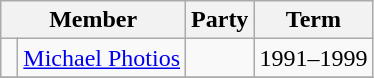<table class="wikitable">
<tr>
<th colspan="2">Member</th>
<th>Party</th>
<th>Term</th>
</tr>
<tr>
<td> </td>
<td><a href='#'>Michael Photios</a></td>
<td></td>
<td>1991–1999</td>
</tr>
<tr>
</tr>
</table>
